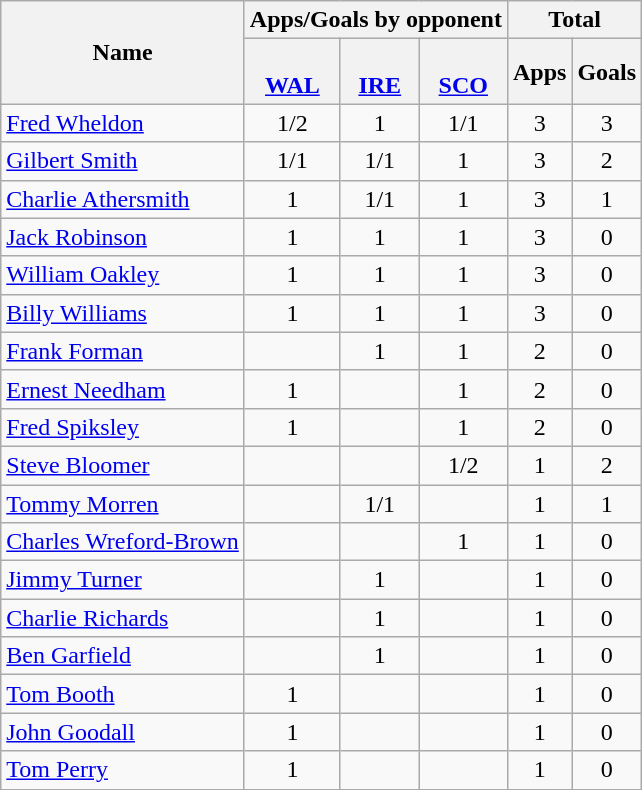<table class="wikitable sortable" style="text-align: center;">
<tr>
<th rowspan=2>Name</th>
<th colspan=3>Apps/Goals by opponent</th>
<th colspan=2>Total</th>
</tr>
<tr>
<th><br><a href='#'>WAL</a></th>
<th><br><a href='#'>IRE</a></th>
<th><br><a href='#'>SCO</a></th>
<th>Apps</th>
<th>Goals</th>
</tr>
<tr>
<td align=left><a href='#'>Fred Wheldon</a></td>
<td>1/2</td>
<td>1</td>
<td>1/1</td>
<td>3</td>
<td>3</td>
</tr>
<tr>
<td align=left><a href='#'>Gilbert Smith</a></td>
<td>1/1</td>
<td>1/1</td>
<td>1</td>
<td>3</td>
<td>2</td>
</tr>
<tr>
<td align=left><a href='#'>Charlie Athersmith</a></td>
<td>1</td>
<td>1/1</td>
<td>1</td>
<td>3</td>
<td>1</td>
</tr>
<tr>
<td align=left><a href='#'>Jack Robinson</a></td>
<td>1</td>
<td>1</td>
<td>1</td>
<td>3</td>
<td>0</td>
</tr>
<tr>
<td align=left><a href='#'>William Oakley</a></td>
<td>1</td>
<td>1</td>
<td>1</td>
<td>3</td>
<td>0</td>
</tr>
<tr>
<td align=left><a href='#'>Billy Williams</a></td>
<td>1</td>
<td>1</td>
<td>1</td>
<td>3</td>
<td>0</td>
</tr>
<tr>
<td align=left><a href='#'>Frank Forman</a></td>
<td></td>
<td>1</td>
<td>1</td>
<td>2</td>
<td>0</td>
</tr>
<tr>
<td align=left><a href='#'>Ernest Needham</a></td>
<td>1</td>
<td></td>
<td>1</td>
<td>2</td>
<td>0</td>
</tr>
<tr>
<td align=left><a href='#'>Fred Spiksley</a></td>
<td>1</td>
<td></td>
<td>1</td>
<td>2</td>
<td>0</td>
</tr>
<tr>
<td align=left><a href='#'>Steve Bloomer</a></td>
<td></td>
<td></td>
<td>1/2</td>
<td>1</td>
<td>2</td>
</tr>
<tr>
<td align=left><a href='#'>Tommy Morren</a></td>
<td></td>
<td>1/1</td>
<td></td>
<td>1</td>
<td>1</td>
</tr>
<tr>
<td align=left><a href='#'>Charles Wreford-Brown</a></td>
<td></td>
<td></td>
<td>1</td>
<td>1</td>
<td>0</td>
</tr>
<tr>
<td align=left><a href='#'>Jimmy Turner</a></td>
<td></td>
<td>1</td>
<td></td>
<td>1</td>
<td>0</td>
</tr>
<tr>
<td align=left><a href='#'>Charlie Richards</a></td>
<td></td>
<td>1</td>
<td></td>
<td>1</td>
<td>0</td>
</tr>
<tr>
<td align=left><a href='#'>Ben Garfield</a></td>
<td></td>
<td>1</td>
<td></td>
<td>1</td>
<td>0</td>
</tr>
<tr>
<td align=left><a href='#'>Tom Booth</a></td>
<td>1</td>
<td></td>
<td></td>
<td>1</td>
<td>0</td>
</tr>
<tr>
<td align=left><a href='#'>John Goodall</a></td>
<td>1</td>
<td></td>
<td></td>
<td>1</td>
<td>0</td>
</tr>
<tr>
<td align=left><a href='#'>Tom Perry</a></td>
<td>1</td>
<td></td>
<td></td>
<td>1</td>
<td>0</td>
</tr>
<tr>
</tr>
</table>
